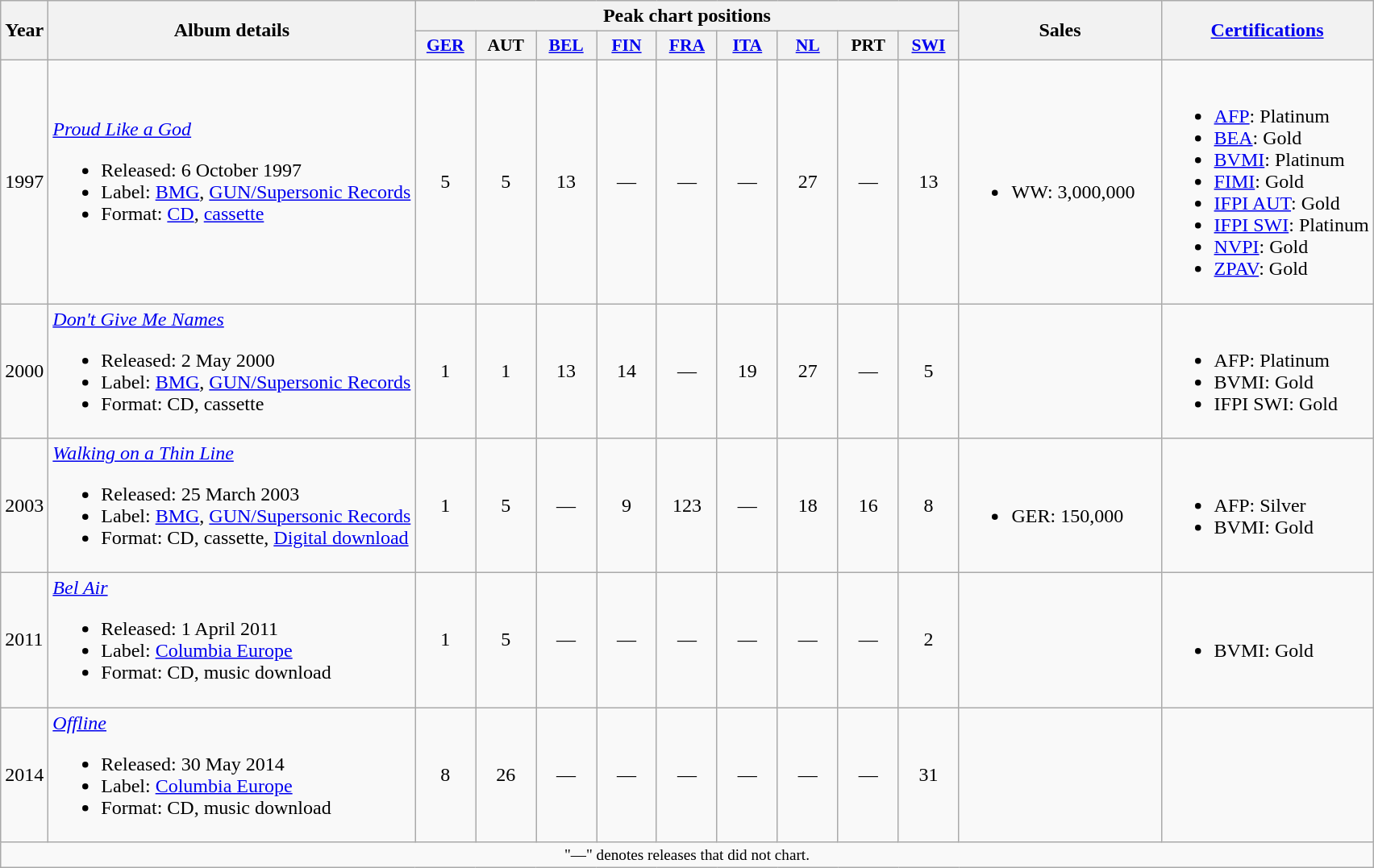<table class="wikitable">
<tr>
<th rowspan="2">Year</th>
<th rowspan="2">Album details</th>
<th colspan="9">Peak chart positions</th>
<th rowspan="2" style="width:10em;">Sales</th>
<th rowspan="2"><a href='#'>Certifications</a></th>
</tr>
<tr>
<th style="width:3em;font-size:90%;"><a href='#'>GER</a></th>
<th style="width:3em;font-size:90%;">AUT</th>
<th style="width:3em;font-size:90%;"><a href='#'>BEL</a></th>
<th style="width:3em;font-size:90%;"><a href='#'>FIN</a></th>
<th style="width:3em;font-size:90%;"><a href='#'>FRA</a></th>
<th style="width:3em;font-size:90%;"><a href='#'>ITA</a></th>
<th style="width:3em;font-size:90%;"><a href='#'>NL</a></th>
<th style="width:3em;font-size:90%;">PRT</th>
<th style="width:3em;font-size:90%;"><a href='#'>SWI</a></th>
</tr>
<tr>
<td>1997</td>
<td><em><a href='#'>Proud Like a God</a></em><br><ul><li>Released: 6 October 1997</li><li>Label: <a href='#'>BMG</a>, <a href='#'>GUN/Supersonic Records</a></li><li>Format: <a href='#'>CD</a>, <a href='#'>cassette</a></li></ul></td>
<td style="text-align:center;">5</td>
<td style="text-align:center;">5</td>
<td style="text-align:center;">13</td>
<td style="text-align:center;">—</td>
<td style="text-align:center;">—</td>
<td style="text-align:center;">—</td>
<td style="text-align:center;">27</td>
<td style="text-align:center;">—</td>
<td style="text-align:center;">13<br></td>
<td style="text-align:left;"><br><ul><li>WW: 3,000,000</li></ul></td>
<td><br><ul><li><a href='#'>AFP</a>: Platinum</li><li><a href='#'>BEA</a>: Gold</li><li><a href='#'>BVMI</a>: Platinum</li><li><a href='#'>FIMI</a>: Gold</li><li><a href='#'>IFPI AUT</a>: Gold</li><li><a href='#'>IFPI SWI</a>: Platinum</li><li><a href='#'>NVPI</a>: Gold</li><li><a href='#'>ZPAV</a>: Gold</li></ul></td>
</tr>
<tr>
<td>2000</td>
<td><em><a href='#'>Don't Give Me Names</a></em><br><ul><li>Released: 2 May 2000</li><li>Label: <a href='#'>BMG</a>, <a href='#'>GUN/Supersonic Records</a></li><li>Format: CD, cassette</li></ul></td>
<td style="text-align:center;">1</td>
<td style="text-align:center;">1</td>
<td style="text-align:center;">13</td>
<td style="text-align:center;">14</td>
<td style="text-align:center;">—</td>
<td style="text-align:center;">19</td>
<td style="text-align:center;">27</td>
<td style="text-align:center;">—</td>
<td style="text-align:center;">5<br></td>
<td></td>
<td><br><ul><li>AFP: Platinum</li><li>BVMI: Gold</li><li>IFPI SWI: Gold</li></ul></td>
</tr>
<tr>
<td>2003</td>
<td><em><a href='#'>Walking on a Thin Line</a></em><br><ul><li>Released: 25 March 2003</li><li>Label: <a href='#'>BMG</a>, <a href='#'>GUN/Supersonic Records</a></li><li>Format: CD, cassette, <a href='#'>Digital download</a></li></ul></td>
<td style="text-align:center;">1</td>
<td style="text-align:center;">5</td>
<td style="text-align:center;">—</td>
<td style="text-align:center;">9</td>
<td style="text-align:center;">123</td>
<td style="text-align:center;">—</td>
<td style="text-align:center;">18</td>
<td style="text-align:center;">16</td>
<td style="text-align:center;">8</td>
<td><br><ul><li>GER: 150,000</li></ul></td>
<td><br><ul><li>AFP: Silver</li><li>BVMI: Gold</li></ul></td>
</tr>
<tr>
<td>2011</td>
<td><em><a href='#'>Bel Air</a></em><br><ul><li>Released: 1 April 2011</li><li>Label: <a href='#'>Columbia Europe</a></li><li>Format: CD, music download</li></ul></td>
<td style="text-align:center;">1</td>
<td style="text-align:center;">5</td>
<td style="text-align:center;">—</td>
<td style="text-align:center;">—</td>
<td style="text-align:center;">—</td>
<td style="text-align:center;">—</td>
<td style="text-align:center;">—</td>
<td style="text-align:center;">—</td>
<td style="text-align:center;">2</td>
<td style="text-align:center;"></td>
<td><br><ul><li>BVMI: Gold</li></ul></td>
</tr>
<tr>
<td>2014</td>
<td><em><a href='#'>Offline</a></em><br><ul><li>Released: 30 May 2014</li><li>Label: <a href='#'>Columbia Europe</a></li><li>Format: CD, music download</li></ul></td>
<td style="text-align:center;">8</td>
<td style="text-align:center;">26</td>
<td style="text-align:center;">—</td>
<td style="text-align:center;">—</td>
<td style="text-align:center;">—</td>
<td style="text-align:center;">—</td>
<td style="text-align:center;">—</td>
<td style="text-align:center;">—</td>
<td style="text-align:center;">31</td>
<td style="text-align:left;"></td>
<td></td>
</tr>
<tr>
<td colspan="14" style="text-align:center; font-size:80%;">"—" denotes releases that did not chart.</td>
</tr>
</table>
